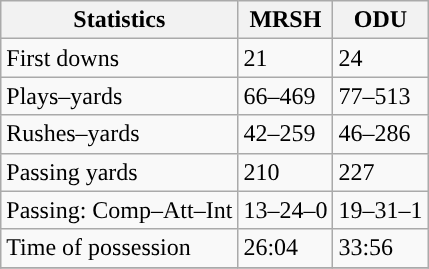<table class="wikitable" style="float: left;">
<tr>
<th>Statistics</th>
<th>MRSH</th>
<th>ODU</th>
</tr>
<tr>
<td>First downs</td>
<td>21</td>
<td>24</td>
</tr>
<tr>
<td>Plays–yards</td>
<td>66–469</td>
<td>77–513</td>
</tr>
<tr>
<td>Rushes–yards</td>
<td>42–259</td>
<td>46–286</td>
</tr>
<tr>
<td>Passing yards</td>
<td>210</td>
<td>227</td>
</tr>
<tr>
<td>Passing: Comp–Att–Int</td>
<td>13–24–0</td>
<td>19–31–1</td>
</tr>
<tr>
<td>Time of possession</td>
<td>26:04</td>
<td>33:56</td>
</tr>
<tr>
</tr>
</table>
